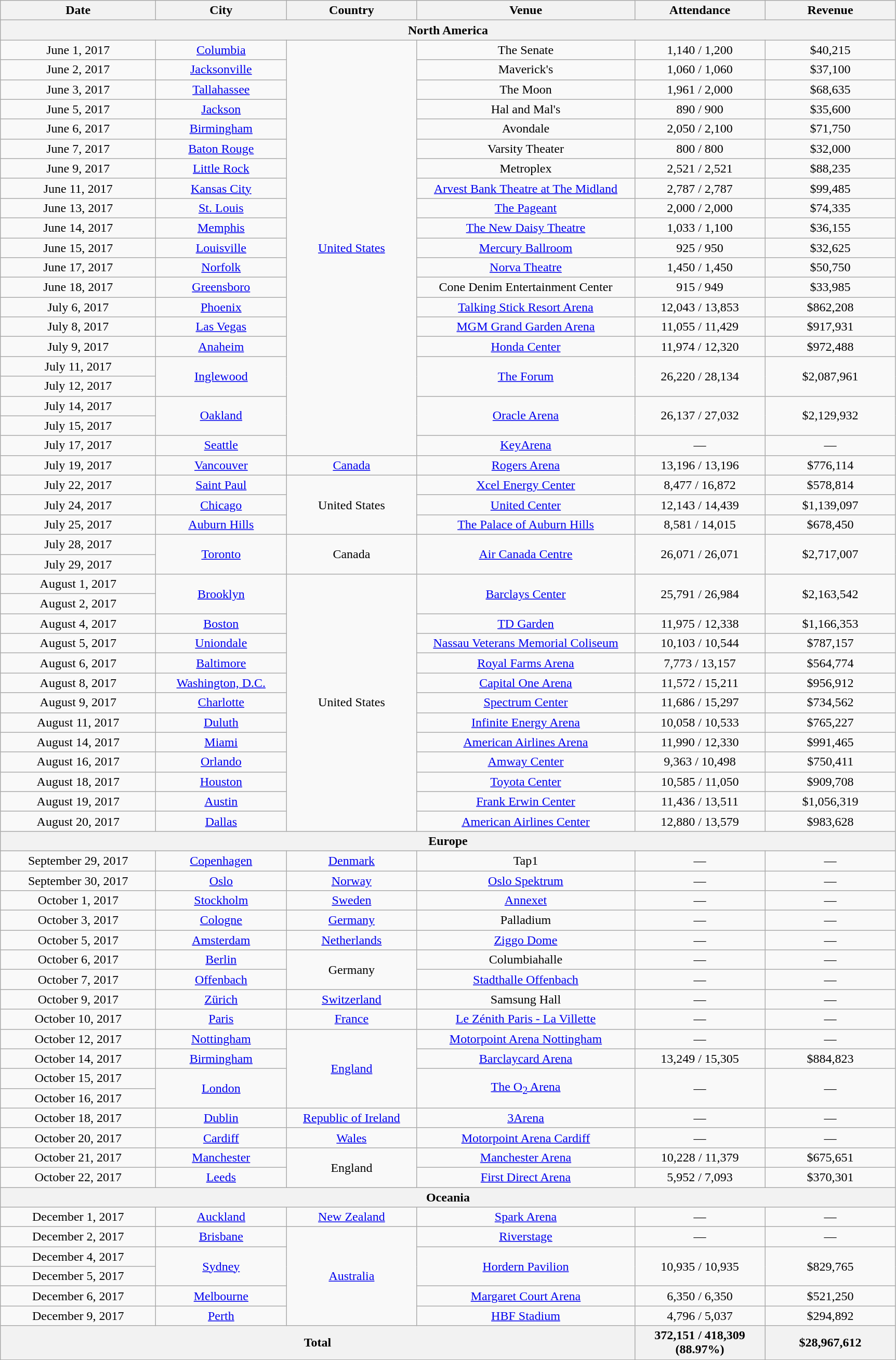<table class="wikitable" style="text-align:center;">
<tr>
<th scope="col" style="width:12em;">Date</th>
<th scope="col" style="width:10em;">City</th>
<th scope="col" style="width:10em;">Country</th>
<th scope="col" style="width:17em;">Venue</th>
<th scope="col" style="width:10em;">Attendance</th>
<th scope="col" style="width:10em;">Revenue</th>
</tr>
<tr>
<th colspan="6">North America</th>
</tr>
<tr>
<td>June 1, 2017</td>
<td><a href='#'>Columbia</a></td>
<td rowspan="21"><a href='#'>United States</a></td>
<td>The Senate</td>
<td>1,140 / 1,200</td>
<td>$40,215</td>
</tr>
<tr>
<td>June 2, 2017</td>
<td><a href='#'>Jacksonville</a></td>
<td>Maverick's</td>
<td>1,060 / 1,060</td>
<td>$37,100</td>
</tr>
<tr>
<td>June 3, 2017</td>
<td><a href='#'>Tallahassee</a></td>
<td>The Moon</td>
<td>1,961 / 2,000</td>
<td>$68,635</td>
</tr>
<tr>
<td>June 5, 2017</td>
<td><a href='#'>Jackson</a></td>
<td>Hal and Mal's</td>
<td>890 / 900</td>
<td>$35,600</td>
</tr>
<tr>
<td>June 6, 2017</td>
<td><a href='#'>Birmingham</a></td>
<td>Avondale</td>
<td>2,050 / 2,100</td>
<td>$71,750</td>
</tr>
<tr>
<td>June 7, 2017</td>
<td><a href='#'>Baton Rouge</a></td>
<td>Varsity Theater</td>
<td>800 / 800</td>
<td>$32,000</td>
</tr>
<tr>
<td>June 9, 2017</td>
<td><a href='#'>Little Rock</a></td>
<td>Metroplex</td>
<td>2,521 / 2,521</td>
<td>$88,235</td>
</tr>
<tr>
<td>June 11, 2017</td>
<td><a href='#'>Kansas City</a></td>
<td><a href='#'>Arvest Bank Theatre at The Midland</a></td>
<td>2,787 / 2,787</td>
<td>$99,485</td>
</tr>
<tr>
<td>June 13, 2017</td>
<td><a href='#'>St. Louis</a></td>
<td><a href='#'>The Pageant</a></td>
<td>2,000 / 2,000</td>
<td>$74,335</td>
</tr>
<tr>
<td>June 14, 2017</td>
<td><a href='#'>Memphis</a></td>
<td><a href='#'>The New Daisy Theatre</a></td>
<td>1,033 / 1,100</td>
<td>$36,155</td>
</tr>
<tr>
<td>June 15, 2017</td>
<td><a href='#'>Louisville</a></td>
<td><a href='#'>Mercury Ballroom</a></td>
<td>925 / 950</td>
<td>$32,625</td>
</tr>
<tr>
<td>June 17, 2017</td>
<td><a href='#'>Norfolk</a></td>
<td><a href='#'>Norva Theatre</a></td>
<td>1,450 / 1,450</td>
<td>$50,750</td>
</tr>
<tr>
<td>June 18, 2017</td>
<td><a href='#'>Greensboro</a></td>
<td>Cone Denim Entertainment Center</td>
<td>915 / 949</td>
<td>$33,985</td>
</tr>
<tr>
<td>July 6, 2017</td>
<td><a href='#'>Phoenix</a></td>
<td><a href='#'>Talking Stick Resort Arena</a></td>
<td>12,043 / 13,853</td>
<td>$862,208</td>
</tr>
<tr>
<td>July 8, 2017</td>
<td><a href='#'>Las Vegas</a></td>
<td><a href='#'>MGM Grand Garden Arena</a></td>
<td>11,055 / 11,429</td>
<td>$917,931</td>
</tr>
<tr>
<td>July 9, 2017</td>
<td><a href='#'>Anaheim</a></td>
<td><a href='#'>Honda Center</a></td>
<td>11,974 / 12,320</td>
<td>$972,488</td>
</tr>
<tr>
<td>July 11, 2017</td>
<td rowspan="2"><a href='#'>Inglewood</a></td>
<td rowspan="2"><a href='#'>The Forum</a></td>
<td rowspan="2">26,220 / 28,134</td>
<td rowspan="2">$2,087,961</td>
</tr>
<tr>
<td>July 12, 2017</td>
</tr>
<tr>
<td>July 14, 2017</td>
<td rowspan="2"><a href='#'>Oakland</a></td>
<td rowspan="2"><a href='#'>Oracle Arena</a></td>
<td rowspan="2">26,137 / 27,032</td>
<td rowspan="2">$2,129,932</td>
</tr>
<tr>
<td>July 15, 2017</td>
</tr>
<tr>
<td>July 17, 2017</td>
<td><a href='#'>Seattle</a></td>
<td><a href='#'>KeyArena</a></td>
<td>—</td>
<td>—</td>
</tr>
<tr>
<td>July 19, 2017</td>
<td><a href='#'>Vancouver</a></td>
<td><a href='#'>Canada</a></td>
<td><a href='#'>Rogers Arena</a></td>
<td>13,196 / 13,196</td>
<td>$776,114</td>
</tr>
<tr>
<td>July 22, 2017</td>
<td><a href='#'>Saint Paul</a></td>
<td rowspan="3">United States</td>
<td><a href='#'>Xcel Energy Center</a></td>
<td>8,477 / 16,872</td>
<td>$578,814</td>
</tr>
<tr>
<td>July 24, 2017</td>
<td><a href='#'>Chicago</a></td>
<td><a href='#'>United Center</a></td>
<td>12,143 / 14,439</td>
<td>$1,139,097</td>
</tr>
<tr>
<td>July 25, 2017</td>
<td><a href='#'>Auburn Hills</a></td>
<td><a href='#'>The Palace of Auburn Hills</a></td>
<td>8,581 / 14,015</td>
<td>$678,450</td>
</tr>
<tr>
<td>July 28, 2017</td>
<td rowspan="2"><a href='#'>Toronto</a></td>
<td rowspan="2">Canada</td>
<td rowspan="2"><a href='#'>Air Canada Centre</a></td>
<td rowspan="2">26,071 / 26,071</td>
<td rowspan="2">$2,717,007</td>
</tr>
<tr>
<td>July 29, 2017</td>
</tr>
<tr>
<td>August 1, 2017</td>
<td rowspan="2"><a href='#'>Brooklyn</a></td>
<td rowspan="13">United States</td>
<td rowspan="2"><a href='#'>Barclays Center</a></td>
<td rowspan="2">25,791 / 26,984</td>
<td rowspan="2">$2,163,542</td>
</tr>
<tr>
<td>August 2, 2017</td>
</tr>
<tr>
<td>August 4, 2017</td>
<td><a href='#'>Boston</a></td>
<td><a href='#'>TD Garden</a></td>
<td>11,975 / 12,338</td>
<td>$1,166,353</td>
</tr>
<tr>
<td>August 5, 2017</td>
<td><a href='#'>Uniondale</a></td>
<td><a href='#'>Nassau Veterans Memorial Coliseum</a></td>
<td>10,103 / 10,544</td>
<td>$787,157</td>
</tr>
<tr>
<td>August 6, 2017</td>
<td><a href='#'>Baltimore</a></td>
<td><a href='#'>Royal Farms Arena</a></td>
<td>7,773 / 13,157</td>
<td>$564,774</td>
</tr>
<tr>
<td>August 8, 2017</td>
<td><a href='#'>Washington, D.C.</a></td>
<td><a href='#'>Capital One Arena</a></td>
<td>11,572 / 15,211</td>
<td>$956,912</td>
</tr>
<tr>
<td>August 9, 2017</td>
<td><a href='#'>Charlotte</a></td>
<td><a href='#'>Spectrum Center</a></td>
<td>11,686 / 15,297</td>
<td>$734,562</td>
</tr>
<tr>
<td>August 11, 2017</td>
<td><a href='#'>Duluth</a></td>
<td><a href='#'>Infinite Energy Arena</a></td>
<td>10,058 / 10,533</td>
<td>$765,227</td>
</tr>
<tr>
<td>August 14, 2017</td>
<td><a href='#'>Miami</a></td>
<td><a href='#'>American Airlines Arena</a></td>
<td>11,990 / 12,330</td>
<td>$991,465</td>
</tr>
<tr>
<td>August 16, 2017</td>
<td><a href='#'>Orlando</a></td>
<td><a href='#'>Amway Center</a></td>
<td>9,363 / 10,498</td>
<td>$750,411</td>
</tr>
<tr>
<td>August 18, 2017</td>
<td><a href='#'>Houston</a></td>
<td><a href='#'>Toyota Center</a></td>
<td>10,585 / 11,050</td>
<td>$909,708</td>
</tr>
<tr>
<td>August 19, 2017</td>
<td><a href='#'>Austin</a></td>
<td><a href='#'>Frank Erwin Center</a></td>
<td>11,436 / 13,511</td>
<td>$1,056,319</td>
</tr>
<tr>
<td>August 20, 2017</td>
<td><a href='#'>Dallas</a></td>
<td><a href='#'>American Airlines Center</a></td>
<td>12,880 / 13,579</td>
<td>$983,628</td>
</tr>
<tr>
<th colspan="6">Europe</th>
</tr>
<tr>
<td>September 29, 2017</td>
<td><a href='#'>Copenhagen</a></td>
<td><a href='#'>Denmark</a></td>
<td>Tap1</td>
<td>—</td>
<td>—</td>
</tr>
<tr>
<td>September 30, 2017</td>
<td><a href='#'>Oslo</a></td>
<td><a href='#'>Norway</a></td>
<td><a href='#'>Oslo Spektrum</a></td>
<td>—</td>
<td>—</td>
</tr>
<tr>
<td>October 1, 2017</td>
<td><a href='#'>Stockholm</a></td>
<td><a href='#'>Sweden</a></td>
<td><a href='#'>Annexet</a></td>
<td>—</td>
<td>—</td>
</tr>
<tr>
<td>October 3, 2017</td>
<td><a href='#'>Cologne</a></td>
<td><a href='#'>Germany</a></td>
<td>Palladium</td>
<td>—</td>
<td>—</td>
</tr>
<tr>
<td>October 5, 2017</td>
<td><a href='#'>Amsterdam</a></td>
<td><a href='#'>Netherlands</a></td>
<td><a href='#'>Ziggo Dome</a></td>
<td>—</td>
<td>—</td>
</tr>
<tr>
<td>October 6, 2017</td>
<td><a href='#'>Berlin</a></td>
<td rowspan="2">Germany</td>
<td>Columbiahalle</td>
<td>—</td>
<td>—</td>
</tr>
<tr>
<td>October 7, 2017</td>
<td><a href='#'>Offenbach</a></td>
<td><a href='#'>Stadthalle Offenbach</a></td>
<td>—</td>
<td>—</td>
</tr>
<tr>
<td>October 9, 2017</td>
<td><a href='#'>Zürich</a></td>
<td><a href='#'>Switzerland</a></td>
<td>Samsung Hall</td>
<td>—</td>
<td>—</td>
</tr>
<tr>
<td>October 10, 2017</td>
<td><a href='#'>Paris</a></td>
<td><a href='#'>France</a></td>
<td><a href='#'>Le Zénith Paris - La Villette</a></td>
<td>—</td>
<td>—</td>
</tr>
<tr>
<td>October 12, 2017</td>
<td><a href='#'>Nottingham</a></td>
<td rowspan="4"><a href='#'>England</a></td>
<td><a href='#'>Motorpoint Arena Nottingham</a></td>
<td>—</td>
<td>—</td>
</tr>
<tr>
<td>October 14, 2017</td>
<td><a href='#'>Birmingham</a></td>
<td><a href='#'>Barclaycard Arena</a></td>
<td>13,249 / 15,305</td>
<td>$884,823</td>
</tr>
<tr>
<td>October 15, 2017</td>
<td rowspan="2"><a href='#'>London</a></td>
<td rowspan="2"><a href='#'>The O<sub>2</sub> Arena</a></td>
<td rowspan="2">—</td>
<td rowspan="2">—</td>
</tr>
<tr>
<td>October 16, 2017</td>
</tr>
<tr>
<td>October 18, 2017</td>
<td><a href='#'>Dublin</a></td>
<td><a href='#'>Republic of Ireland</a></td>
<td><a href='#'>3Arena</a></td>
<td>—</td>
<td>—</td>
</tr>
<tr>
<td>October 20, 2017</td>
<td><a href='#'>Cardiff</a></td>
<td><a href='#'>Wales</a></td>
<td><a href='#'>Motorpoint Arena Cardiff</a></td>
<td>—</td>
<td>—</td>
</tr>
<tr>
<td>October 21, 2017</td>
<td><a href='#'>Manchester</a></td>
<td rowspan="2">England</td>
<td><a href='#'>Manchester Arena</a></td>
<td>10,228 / 11,379</td>
<td>$675,651</td>
</tr>
<tr>
<td>October 22, 2017</td>
<td><a href='#'>Leeds</a></td>
<td><a href='#'>First Direct Arena</a></td>
<td>5,952 / 7,093</td>
<td>$370,301</td>
</tr>
<tr>
<th colspan="6">Oceania</th>
</tr>
<tr>
<td>December 1, 2017</td>
<td><a href='#'>Auckland</a></td>
<td><a href='#'>New Zealand</a></td>
<td><a href='#'>Spark Arena</a></td>
<td>—</td>
<td>—</td>
</tr>
<tr>
<td>December 2, 2017</td>
<td><a href='#'>Brisbane</a></td>
<td rowspan="5"><a href='#'>Australia</a></td>
<td><a href='#'>Riverstage</a></td>
<td>—</td>
<td>—</td>
</tr>
<tr>
<td>December 4, 2017</td>
<td rowspan="2"><a href='#'>Sydney</a></td>
<td rowspan="2"><a href='#'>Hordern Pavilion</a></td>
<td rowspan="2">10,935 / 10,935</td>
<td rowspan="2">$829,765</td>
</tr>
<tr>
<td>December 5, 2017</td>
</tr>
<tr>
<td>December 6, 2017</td>
<td><a href='#'>Melbourne</a></td>
<td><a href='#'>Margaret Court Arena</a></td>
<td>6,350 / 6,350</td>
<td>$521,250</td>
</tr>
<tr>
<td>December 9, 2017</td>
<td><a href='#'>Perth</a></td>
<td><a href='#'>HBF Stadium</a></td>
<td>4,796 / 5,037</td>
<td>$294,892</td>
</tr>
<tr>
<th colspan="4">Total</th>
<th>372,151 / 418,309 (88.97%)</th>
<th>$28,967,612</th>
</tr>
<tr>
</tr>
</table>
